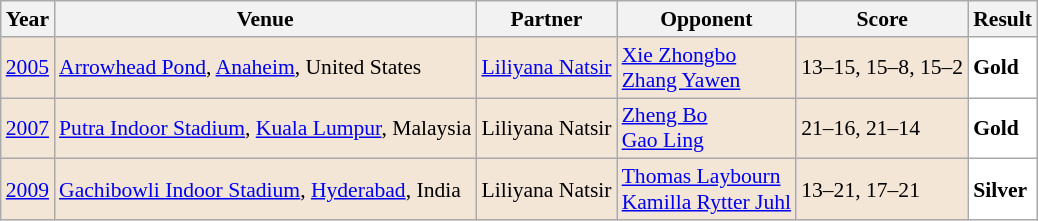<table class="sortable wikitable" style="font-size: 90%">
<tr>
<th>Year</th>
<th>Venue</th>
<th>Partner</th>
<th>Opponent</th>
<th>Score</th>
<th>Result</th>
</tr>
<tr style="background:#F3E6D7">
<td align="center"><a href='#'>2005</a></td>
<td align="left"><a href='#'>Arrowhead Pond</a>, <a href='#'>Anaheim</a>, United States</td>
<td align="left"> <a href='#'>Liliyana Natsir</a></td>
<td align="left"> <a href='#'>Xie Zhongbo</a> <br>  <a href='#'>Zhang Yawen</a></td>
<td align="left">13–15, 15–8, 15–2</td>
<td style="text-align:left; background:white"> <strong>Gold</strong></td>
</tr>
<tr style="background:#F3E6D7">
<td align="center"><a href='#'>2007</a></td>
<td align="left"><a href='#'>Putra Indoor Stadium</a>, <a href='#'>Kuala Lumpur</a>, Malaysia</td>
<td align="left"> Liliyana Natsir</td>
<td align="left"> <a href='#'>Zheng Bo</a> <br>  <a href='#'>Gao Ling</a></td>
<td align="left">21–16, 21–14</td>
<td style="text-align:left; background:white"> <strong>Gold</strong></td>
</tr>
<tr style="background:#F3E6D7">
<td align="center"><a href='#'>2009</a></td>
<td align="left"><a href='#'>Gachibowli Indoor Stadium</a>, <a href='#'>Hyderabad</a>, India</td>
<td align="left"> Liliyana Natsir</td>
<td align="left"> <a href='#'>Thomas Laybourn</a> <br>  <a href='#'>Kamilla Rytter Juhl</a></td>
<td align="left">13–21, 17–21</td>
<td style="text-align:left; background:white"> <strong>Silver</strong></td>
</tr>
</table>
